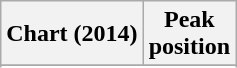<table class="wikitable sortable plainrowheaders">
<tr>
<th scope="col">Chart (2014)</th>
<th scope="col">Peak<br>position</th>
</tr>
<tr>
</tr>
<tr>
</tr>
<tr>
</tr>
<tr>
</tr>
<tr>
</tr>
<tr>
</tr>
</table>
